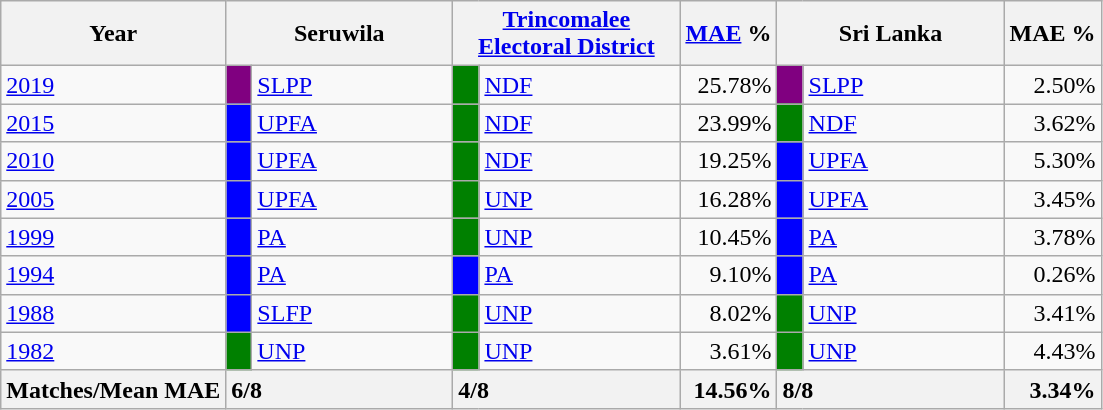<table class="wikitable">
<tr>
<th>Year</th>
<th colspan="2" width="144px">Seruwila</th>
<th colspan="2" width="144px"><a href='#'>Trincomalee Electoral District</a></th>
<th><a href='#'>MAE</a> %</th>
<th colspan="2" width="144px">Sri Lanka</th>
<th>MAE %</th>
</tr>
<tr>
<td><a href='#'>2019</a></td>
<td style="background-color:purple;" width="10px"></td>
<td style="text-align:left;"><a href='#'>SLPP</a></td>
<td style="background-color:green;" width="10px"></td>
<td style="text-align:left;"><a href='#'>NDF</a></td>
<td style="text-align:right;">25.78%</td>
<td style="background-color:purple;" width="10px"></td>
<td style="text-align:left;"><a href='#'>SLPP</a></td>
<td style="text-align:right;">2.50%</td>
</tr>
<tr>
<td><a href='#'>2015</a></td>
<td style="background-color:blue;" width="10px"></td>
<td style="text-align:left;"><a href='#'>UPFA</a></td>
<td style="background-color:green;" width="10px"></td>
<td style="text-align:left;"><a href='#'>NDF</a></td>
<td style="text-align:right;">23.99%</td>
<td style="background-color:green;" width="10px"></td>
<td style="text-align:left;"><a href='#'>NDF</a></td>
<td style="text-align:right;">3.62%</td>
</tr>
<tr>
<td><a href='#'>2010</a></td>
<td style="background-color:blue;" width="10px"></td>
<td style="text-align:left;"><a href='#'>UPFA</a></td>
<td style="background-color:green;" width="10px"></td>
<td style="text-align:left;"><a href='#'>NDF</a></td>
<td style="text-align:right;">19.25%</td>
<td style="background-color:blue;" width="10px"></td>
<td style="text-align:left;"><a href='#'>UPFA</a></td>
<td style="text-align:right;">5.30%</td>
</tr>
<tr>
<td><a href='#'>2005</a></td>
<td style="background-color:blue;" width="10px"></td>
<td style="text-align:left;"><a href='#'>UPFA</a></td>
<td style="background-color:green;" width="10px"></td>
<td style="text-align:left;"><a href='#'>UNP</a></td>
<td style="text-align:right;">16.28%</td>
<td style="background-color:blue;" width="10px"></td>
<td style="text-align:left;"><a href='#'>UPFA</a></td>
<td style="text-align:right;">3.45%</td>
</tr>
<tr>
<td><a href='#'>1999</a></td>
<td style="background-color:blue;" width="10px"></td>
<td style="text-align:left;"><a href='#'>PA</a></td>
<td style="background-color:green;" width="10px"></td>
<td style="text-align:left;"><a href='#'>UNP</a></td>
<td style="text-align:right;">10.45%</td>
<td style="background-color:blue;" width="10px"></td>
<td style="text-align:left;"><a href='#'>PA</a></td>
<td style="text-align:right;">3.78%</td>
</tr>
<tr>
<td><a href='#'>1994</a></td>
<td style="background-color:blue;" width="10px"></td>
<td style="text-align:left;"><a href='#'>PA</a></td>
<td style="background-color:blue;" width="10px"></td>
<td style="text-align:left;"><a href='#'>PA</a></td>
<td style="text-align:right;">9.10%</td>
<td style="background-color:blue;" width="10px"></td>
<td style="text-align:left;"><a href='#'>PA</a></td>
<td style="text-align:right;">0.26%</td>
</tr>
<tr>
<td><a href='#'>1988</a></td>
<td style="background-color:blue;" width="10px"></td>
<td style="text-align:left;"><a href='#'>SLFP</a></td>
<td style="background-color:green;" width="10px"></td>
<td style="text-align:left;"><a href='#'>UNP</a></td>
<td style="text-align:right;">8.02%</td>
<td style="background-color:green;" width="10px"></td>
<td style="text-align:left;"><a href='#'>UNP</a></td>
<td style="text-align:right;">3.41%</td>
</tr>
<tr>
<td><a href='#'>1982</a></td>
<td style="background-color:green;" width="10px"></td>
<td style="text-align:left;"><a href='#'>UNP</a></td>
<td style="background-color:green;" width="10px"></td>
<td style="text-align:left;"><a href='#'>UNP</a></td>
<td style="text-align:right;">3.61%</td>
<td style="background-color:green;" width="10px"></td>
<td style="text-align:left;"><a href='#'>UNP</a></td>
<td style="text-align:right;">4.43%</td>
</tr>
<tr>
<th>Matches/Mean MAE</th>
<th style="text-align:left;"colspan="2" width="144px">6/8</th>
<th style="text-align:left;"colspan="2" width="144px">4/8</th>
<th style="text-align:right;">14.56%</th>
<th style="text-align:left;"colspan="2" width="144px">8/8</th>
<th style="text-align:right;">3.34%</th>
</tr>
</table>
